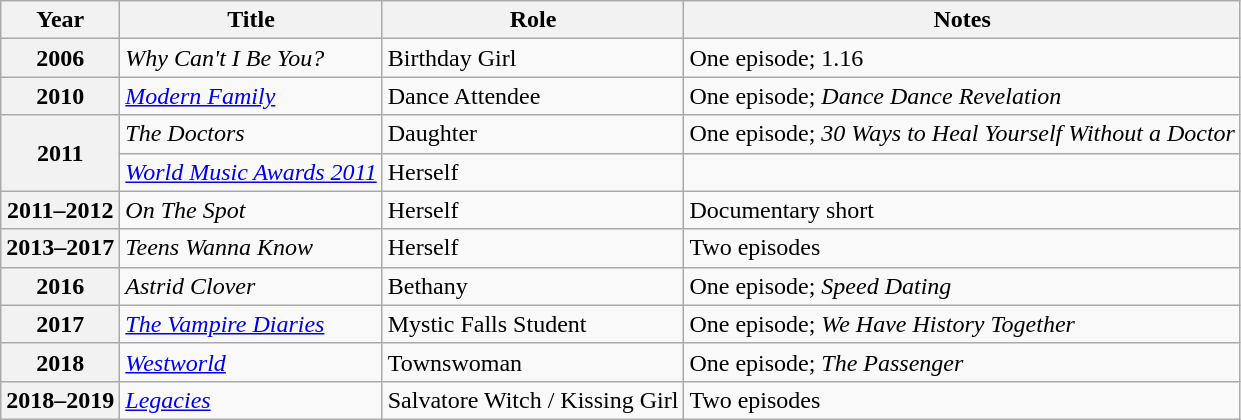<table class="wikitable plainrowheaders sortable">
<tr>
<th scope="col">Year</th>
<th scope="col">Title</th>
<th scope="col">Role</th>
<th scope="col" class="unsortable">Notes</th>
</tr>
<tr>
<th scope="row">2006</th>
<td><em>Why Can't I Be You?</em></td>
<td>Birthday Girl</td>
<td>One episode; 1.16</td>
</tr>
<tr>
<th scope="row">2010</th>
<td><em><a href='#'>Modern Family</a></em></td>
<td>Dance Attendee</td>
<td>One episode; <em>Dance Dance Revelation</em></td>
</tr>
<tr>
<th scope="row" rowspan="2">2011</th>
<td><em>The Doctors</em></td>
<td>Daughter</td>
<td>One episode; <em>30 Ways to Heal Yourself Without a Doctor</em></td>
</tr>
<tr>
<td><em><a href='#'>World Music Awards 2011</a></em></td>
<td>Herself</td>
<td></td>
</tr>
<tr>
<th scope="row">2011–2012</th>
<td><em>On The Spot</em></td>
<td>Herself</td>
<td>Documentary short</td>
</tr>
<tr>
<th scope="row">2013–2017</th>
<td><em>Teens Wanna Know</em></td>
<td>Herself</td>
<td>Two episodes</td>
</tr>
<tr>
<th scope="row">2016</th>
<td><em>Astrid Clover</em></td>
<td>Bethany</td>
<td>One episode; <em>Speed Dating</em></td>
</tr>
<tr>
<th scope="row">2017</th>
<td><em><a href='#'>The Vampire Diaries</a></em></td>
<td>Mystic Falls Student</td>
<td>One episode; <em>We Have History Together</em></td>
</tr>
<tr>
<th scope="row">2018</th>
<td><em><a href='#'>Westworld</a></em></td>
<td>Townswoman</td>
<td>One episode; <em>The Passenger</em></td>
</tr>
<tr>
<th scope="row">2018–2019</th>
<td><em><a href='#'>Legacies</a></em></td>
<td>Salvatore Witch / Kissing Girl</td>
<td>Two episodes</td>
</tr>
</table>
